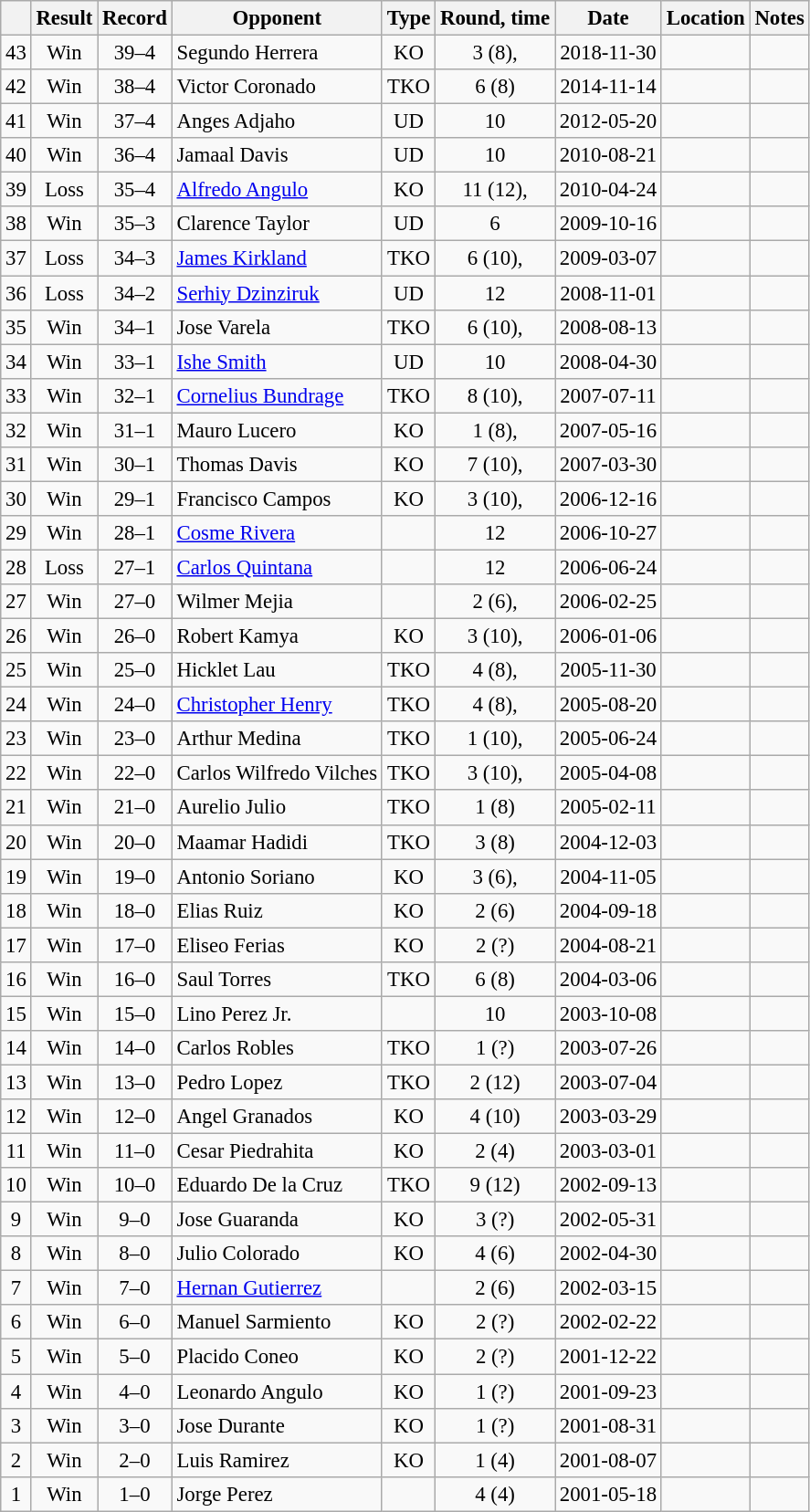<table class="wikitable" style="text-align:center; font-size:95%">
<tr>
<th></th>
<th>Result</th>
<th>Record</th>
<th>Opponent</th>
<th>Type</th>
<th>Round, time</th>
<th>Date</th>
<th>Location</th>
<th>Notes</th>
</tr>
<tr>
<td>43</td>
<td>Win</td>
<td>39–4</td>
<td style="text-align:left;"> Segundo Herrera</td>
<td>KO</td>
<td>3 (8), </td>
<td>2018-11-30</td>
<td style="text-align:left;"> </td>
<td style="text-align:left;"></td>
</tr>
<tr>
<td>42</td>
<td>Win</td>
<td>38–4</td>
<td style="text-align:left;"> Victor Coronado</td>
<td>TKO</td>
<td>6 (8)</td>
<td>2014-11-14</td>
<td style="text-align:left;"> </td>
<td style="text-align:left;"></td>
</tr>
<tr>
<td>41</td>
<td>Win</td>
<td>37–4</td>
<td style="text-align:left;"> Anges Adjaho</td>
<td>UD</td>
<td>10</td>
<td>2012-05-20</td>
<td style="text-align:left;"> </td>
<td style="text-align:left;"></td>
</tr>
<tr>
<td>40</td>
<td>Win</td>
<td>36–4</td>
<td style="text-align:left;"> Jamaal Davis</td>
<td>UD</td>
<td>10</td>
<td>2010-08-21</td>
<td style="text-align:left;"> </td>
<td style="text-align:left;"></td>
</tr>
<tr>
<td>39</td>
<td>Loss</td>
<td>35–4</td>
<td style="text-align:left;"> <a href='#'>Alfredo Angulo</a></td>
<td>KO</td>
<td>11 (12), </td>
<td>2010-04-24</td>
<td style="text-align:left;"> </td>
<td style="text-align:left;"></td>
</tr>
<tr>
<td>38</td>
<td>Win</td>
<td>35–3</td>
<td style="text-align:left;"> Clarence Taylor</td>
<td>UD</td>
<td>6</td>
<td>2009-10-16</td>
<td style="text-align:left;"> </td>
<td style="text-align:left;"></td>
</tr>
<tr>
<td>37</td>
<td>Loss</td>
<td>34–3</td>
<td style="text-align:left;"> <a href='#'>James Kirkland</a></td>
<td>TKO</td>
<td>6 (10), </td>
<td>2009-03-07</td>
<td style="text-align:left;"> </td>
<td style="text-align:left;"></td>
</tr>
<tr>
<td>36</td>
<td>Loss</td>
<td>34–2</td>
<td style="text-align:left;"> <a href='#'>Serhiy Dzinziruk</a></td>
<td>UD</td>
<td>12</td>
<td>2008-11-01</td>
<td style="text-align:left;"> </td>
<td style="text-align:left;"></td>
</tr>
<tr>
<td>35</td>
<td>Win</td>
<td>34–1</td>
<td style="text-align:left;"> Jose Varela</td>
<td>TKO</td>
<td>6 (10), </td>
<td>2008-08-13</td>
<td style="text-align:left;"> </td>
<td style="text-align:left;"></td>
</tr>
<tr>
<td>34</td>
<td>Win</td>
<td>33–1</td>
<td style="text-align:left;"> <a href='#'>Ishe Smith</a></td>
<td>UD</td>
<td>10</td>
<td>2008-04-30</td>
<td style="text-align:left;"> </td>
<td style="text-align:left;"></td>
</tr>
<tr>
<td>33</td>
<td>Win</td>
<td>32–1</td>
<td style="text-align:left;"> <a href='#'>Cornelius Bundrage</a></td>
<td>TKO</td>
<td>8 (10), </td>
<td>2007-07-11</td>
<td style="text-align:left;"> </td>
<td style="text-align:left;"></td>
</tr>
<tr>
<td>32</td>
<td>Win</td>
<td>31–1</td>
<td style="text-align:left;"> Mauro Lucero</td>
<td>KO</td>
<td>1 (8), </td>
<td>2007-05-16</td>
<td style="text-align:left;"> </td>
<td style="text-align:left;"></td>
</tr>
<tr>
<td>31</td>
<td>Win</td>
<td>30–1</td>
<td style="text-align:left;"> Thomas Davis</td>
<td>KO</td>
<td>7 (10), </td>
<td>2007-03-30</td>
<td style="text-align:left;"> </td>
<td style="text-align:left;"></td>
</tr>
<tr>
<td>30</td>
<td>Win</td>
<td>29–1</td>
<td style="text-align:left;"> Francisco Campos</td>
<td>KO</td>
<td>3 (10), </td>
<td>2006-12-16</td>
<td style="text-align:left;"> </td>
<td style="text-align:left;"></td>
</tr>
<tr>
<td>29</td>
<td>Win</td>
<td>28–1</td>
<td style="text-align:left;"> <a href='#'>Cosme Rivera</a></td>
<td></td>
<td>12</td>
<td>2006-10-27</td>
<td style="text-align:left;"> </td>
<td style="text-align:left;"></td>
</tr>
<tr>
<td>28</td>
<td>Loss</td>
<td>27–1</td>
<td style="text-align:left;"> <a href='#'>Carlos Quintana</a></td>
<td></td>
<td>12</td>
<td>2006-06-24</td>
<td style="text-align:left;"> </td>
<td style="text-align:left;"></td>
</tr>
<tr>
<td>27</td>
<td>Win</td>
<td>27–0</td>
<td style="text-align:left;"> Wilmer Mejia</td>
<td></td>
<td>2 (6), </td>
<td>2006-02-25</td>
<td style="text-align:left;"> </td>
<td style="text-align:left;"></td>
</tr>
<tr>
<td>26</td>
<td>Win</td>
<td>26–0</td>
<td style="text-align:left;"> Robert Kamya</td>
<td>KO</td>
<td>3 (10), </td>
<td>2006-01-06</td>
<td style="text-align:left;"> </td>
<td style="text-align:left;"></td>
</tr>
<tr>
<td>25</td>
<td>Win</td>
<td>25–0</td>
<td style="text-align:left;"> Hicklet Lau</td>
<td>TKO</td>
<td>4 (8), </td>
<td>2005-11-30</td>
<td style="text-align:left;"> </td>
<td style="text-align:left;"></td>
</tr>
<tr>
<td>24</td>
<td>Win</td>
<td>24–0</td>
<td style="text-align:left;"> <a href='#'>Christopher Henry</a></td>
<td>TKO</td>
<td>4 (8), </td>
<td>2005-08-20</td>
<td style="text-align:left;"> </td>
<td style="text-align:left;"></td>
</tr>
<tr>
<td>23</td>
<td>Win</td>
<td>23–0</td>
<td style="text-align:left;"> Arthur Medina</td>
<td>TKO</td>
<td>1 (10), </td>
<td>2005-06-24</td>
<td style="text-align:left;"> </td>
<td style="text-align:left;"></td>
</tr>
<tr>
<td>22</td>
<td>Win</td>
<td>22–0</td>
<td style="text-align:left;"> Carlos Wilfredo Vilches</td>
<td>TKO</td>
<td>3 (10), </td>
<td>2005-04-08</td>
<td style="text-align:left;"> </td>
<td style="text-align:left;"></td>
</tr>
<tr>
<td>21</td>
<td>Win</td>
<td>21–0</td>
<td style="text-align:left;"> Aurelio Julio</td>
<td>TKO</td>
<td>1 (8)</td>
<td>2005-02-11</td>
<td style="text-align:left;"> </td>
<td style="text-align:left;"></td>
</tr>
<tr>
<td>20</td>
<td>Win</td>
<td>20–0</td>
<td style="text-align:left;"> Maamar Hadidi</td>
<td>TKO</td>
<td>3 (8)</td>
<td>2004-12-03</td>
<td style="text-align:left;"> </td>
<td style="text-align:left;"></td>
</tr>
<tr>
<td>19</td>
<td>Win</td>
<td>19–0</td>
<td style="text-align:left;"> Antonio Soriano</td>
<td>KO</td>
<td>3 (6), </td>
<td>2004-11-05</td>
<td style="text-align:left;"> </td>
<td style="text-align:left;"></td>
</tr>
<tr>
<td>18</td>
<td>Win</td>
<td>18–0</td>
<td style="text-align:left;"> Elias Ruiz</td>
<td>KO</td>
<td>2 (6)</td>
<td>2004-09-18</td>
<td style="text-align:left;"> </td>
<td style="text-align:left;"></td>
</tr>
<tr>
<td>17</td>
<td>Win</td>
<td>17–0</td>
<td style="text-align:left;"> Eliseo Ferias</td>
<td>KO</td>
<td>2 (?)</td>
<td>2004-08-21</td>
<td style="text-align:left;"> </td>
<td style="text-align:left;"></td>
</tr>
<tr>
<td>16</td>
<td>Win</td>
<td>16–0</td>
<td style="text-align:left;"> Saul Torres</td>
<td>TKO</td>
<td>6 (8)</td>
<td>2004-03-06</td>
<td style="text-align:left;"> </td>
<td style="text-align:left;"></td>
</tr>
<tr>
<td>15</td>
<td>Win</td>
<td>15–0</td>
<td style="text-align:left;"> Lino Perez Jr.</td>
<td></td>
<td>10</td>
<td>2003-10-08</td>
<td style="text-align:left;"> </td>
<td style="text-align:left;"></td>
</tr>
<tr>
<td>14</td>
<td>Win</td>
<td>14–0</td>
<td style="text-align:left;"> Carlos Robles</td>
<td>TKO</td>
<td>1 (?)</td>
<td>2003-07-26</td>
<td style="text-align:left;"> </td>
<td style="text-align:left;"></td>
</tr>
<tr>
<td>13</td>
<td>Win</td>
<td>13–0</td>
<td style="text-align:left;"> Pedro Lopez</td>
<td>TKO</td>
<td>2 (12)</td>
<td>2003-07-04</td>
<td style="text-align:left;"> </td>
<td style="text-align:left;"></td>
</tr>
<tr>
<td>12</td>
<td>Win</td>
<td>12–0</td>
<td style="text-align:left;"> Angel Granados</td>
<td>KO</td>
<td>4 (10)</td>
<td>2003-03-29</td>
<td style="text-align:left;"> </td>
<td style="text-align:left;"></td>
</tr>
<tr>
<td>11</td>
<td>Win</td>
<td>11–0</td>
<td style="text-align:left;"> Cesar Piedrahita</td>
<td>KO</td>
<td>2 (4)</td>
<td>2003-03-01</td>
<td style="text-align:left;"> </td>
<td style="text-align:left;"></td>
</tr>
<tr>
<td>10</td>
<td>Win</td>
<td>10–0</td>
<td style="text-align:left;"> Eduardo De la Cruz</td>
<td>TKO</td>
<td>9 (12)</td>
<td>2002-09-13</td>
<td style="text-align:left;"> </td>
<td style="text-align:left;"></td>
</tr>
<tr>
<td>9</td>
<td>Win</td>
<td>9–0</td>
<td style="text-align:left;"> Jose Guaranda</td>
<td>KO</td>
<td>3 (?)</td>
<td>2002-05-31</td>
<td style="text-align:left;"> </td>
<td style="text-align:left;"></td>
</tr>
<tr>
<td>8</td>
<td>Win</td>
<td>8–0</td>
<td style="text-align:left;"> Julio Colorado</td>
<td>KO</td>
<td>4 (6)</td>
<td>2002-04-30</td>
<td style="text-align:left;"> </td>
<td style="text-align:left;"></td>
</tr>
<tr>
<td>7</td>
<td>Win</td>
<td>7–0</td>
<td style="text-align:left;"> <a href='#'>Hernan Gutierrez</a></td>
<td></td>
<td>2 (6)</td>
<td>2002-03-15</td>
<td style="text-align:left;"> </td>
<td style="text-align:left;"></td>
</tr>
<tr>
<td>6</td>
<td>Win</td>
<td>6–0</td>
<td style="text-align:left;"> Manuel Sarmiento</td>
<td>KO</td>
<td>2 (?)</td>
<td>2002-02-22</td>
<td style="text-align:left;"> </td>
<td style="text-align:left;"></td>
</tr>
<tr>
<td>5</td>
<td>Win</td>
<td>5–0</td>
<td style="text-align:left;"> Placido Coneo</td>
<td>KO</td>
<td>2 (?)</td>
<td>2001-12-22</td>
<td style="text-align:left;"> </td>
<td style="text-align:left;"></td>
</tr>
<tr>
<td>4</td>
<td>Win</td>
<td>4–0</td>
<td style="text-align:left;"> Leonardo Angulo</td>
<td>KO</td>
<td>1 (?)</td>
<td>2001-09-23</td>
<td style="text-align:left;"> </td>
<td style="text-align:left;"></td>
</tr>
<tr>
<td>3</td>
<td>Win</td>
<td>3–0</td>
<td style="text-align:left;"> Jose Durante</td>
<td>KO</td>
<td>1 (?)</td>
<td>2001-08-31</td>
<td style="text-align:left;"> </td>
<td style="text-align:left;"></td>
</tr>
<tr>
<td>2</td>
<td>Win</td>
<td>2–0</td>
<td style="text-align:left;"> Luis Ramirez</td>
<td>KO</td>
<td>1 (4)</td>
<td>2001-08-07</td>
<td style="text-align:left;"> </td>
<td style="text-align:left;"></td>
</tr>
<tr>
<td>1</td>
<td>Win</td>
<td>1–0</td>
<td style="text-align:left;"> Jorge Perez</td>
<td></td>
<td>4 (4)</td>
<td>2001-05-18</td>
<td style="text-align:left;"> </td>
<td style="text-align:left;"></td>
</tr>
</table>
